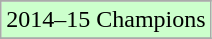<table class="wikitable">
<tr>
</tr>
<tr width=10px bgcolor="#ccffcc">
<td>2014–15 Champions</td>
</tr>
<tr>
</tr>
</table>
